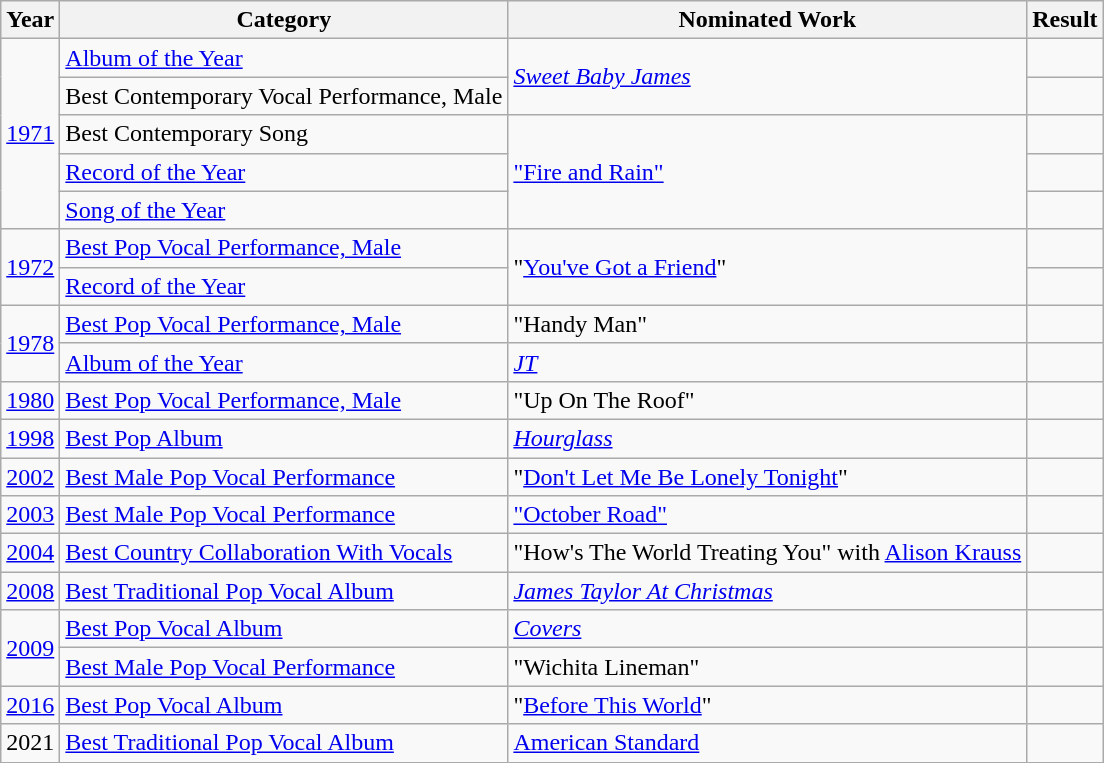<table class="wikitable">
<tr>
<th>Year</th>
<th>Category</th>
<th>Nominated Work</th>
<th>Result</th>
</tr>
<tr>
<td rowspan="5"><a href='#'>1971</a></td>
<td><a href='#'>Album of the Year</a></td>
<td rowspan="2"><em><a href='#'>Sweet Baby James</a></em></td>
<td></td>
</tr>
<tr>
<td>Best Contemporary Vocal Performance, Male</td>
<td></td>
</tr>
<tr>
<td>Best Contemporary Song</td>
<td rowspan="3"><a href='#'>"Fire and Rain"</a></td>
<td></td>
</tr>
<tr>
<td><a href='#'>Record of the Year</a></td>
<td></td>
</tr>
<tr>
<td><a href='#'>Song of the Year</a></td>
<td></td>
</tr>
<tr>
<td rowspan="2"><a href='#'>1972</a></td>
<td><a href='#'>Best Pop Vocal Performance, Male</a></td>
<td rowspan="2">"<a href='#'>You've Got a Friend</a>"</td>
<td></td>
</tr>
<tr>
<td><a href='#'>Record of the Year</a></td>
<td></td>
</tr>
<tr>
<td rowspan="2"><a href='#'>1978</a></td>
<td><a href='#'>Best Pop Vocal Performance, Male</a></td>
<td>"Handy Man"</td>
<td></td>
</tr>
<tr>
<td><a href='#'>Album of the Year</a></td>
<td><em><a href='#'>JT</a></em></td>
<td></td>
</tr>
<tr>
<td><a href='#'>1980</a></td>
<td><a href='#'>Best Pop Vocal Performance, Male</a></td>
<td>"Up On The Roof"</td>
<td></td>
</tr>
<tr>
<td><a href='#'>1998</a></td>
<td><a href='#'>Best Pop Album</a></td>
<td><em><a href='#'>Hourglass</a></em></td>
<td></td>
</tr>
<tr>
<td><a href='#'>2002</a></td>
<td><a href='#'>Best Male Pop Vocal Performance</a></td>
<td>"<a href='#'>Don't Let Me Be Lonely Tonight</a>"</td>
<td></td>
</tr>
<tr>
<td><a href='#'>2003</a></td>
<td><a href='#'>Best Male Pop Vocal Performance</a></td>
<td><a href='#'>"October Road"</a></td>
<td></td>
</tr>
<tr>
<td><a href='#'>2004</a></td>
<td><a href='#'>Best Country Collaboration With Vocals</a></td>
<td>"How's The World Treating You" with <a href='#'>Alison Krauss</a></td>
<td></td>
</tr>
<tr>
<td><a href='#'>2008</a></td>
<td><a href='#'>Best Traditional Pop Vocal Album</a></td>
<td><em><a href='#'>James Taylor At Christmas</a></em></td>
<td></td>
</tr>
<tr>
<td rowspan="2"><a href='#'>2009</a></td>
<td><a href='#'>Best Pop Vocal Album</a></td>
<td><a href='#'><em>Covers</em></a></td>
<td></td>
</tr>
<tr>
<td><a href='#'>Best Male Pop Vocal Performance</a></td>
<td>"Wichita Lineman"</td>
<td></td>
</tr>
<tr>
<td><a href='#'>2016</a></td>
<td><a href='#'>Best Pop Vocal Album</a></td>
<td>"<a href='#'>Before This World</a>"</td>
<td></td>
</tr>
<tr>
<td>2021</td>
<td><a href='#'>Best Traditional Pop Vocal Album</a></td>
<td><a href='#'>American Standard</a></td>
<td></td>
</tr>
</table>
